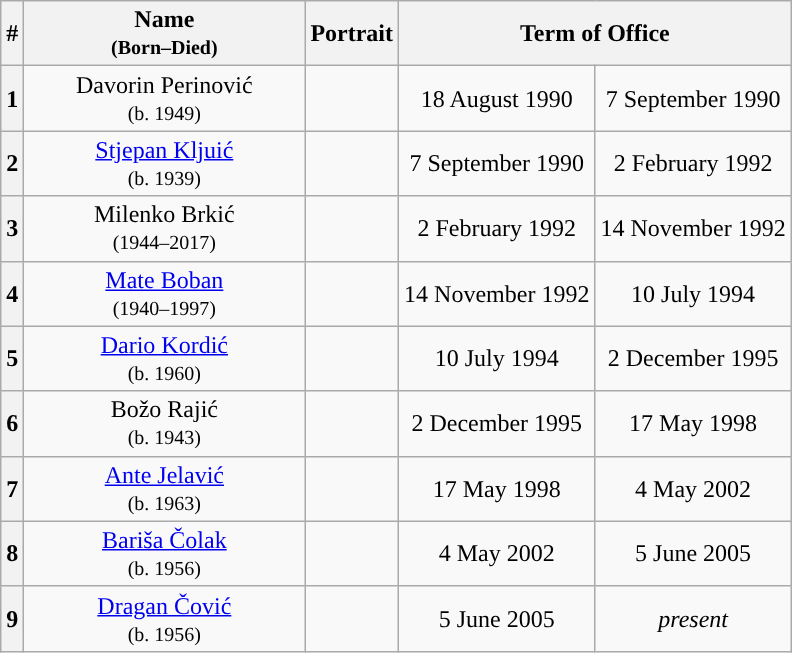<table class="wikitable" style="text-align:center">
<tr ->
<th>#</th>
<th width=180>Name<br><small>(Born–Died)</small></th>
<th>Portrait</th>
<th colspan=2>Term of Office</th>
</tr>
<tr ->
<th align=center style="background: ">1</th>
<td>Davorin Perinović<br><small>(b. 1949)</small></td>
<td></td>
<td>18 August 1990</td>
<td>7 September 1990</td>
</tr>
<tr ->
<th align=center style="background: ">2</th>
<td><a href='#'>Stjepan Kljuić</a><br><small>(b. 1939)</small></td>
<td></td>
<td>7 September 1990</td>
<td>2 February 1992</td>
</tr>
<tr ->
<th align=center style="background: ">3</th>
<td>Milenko Brkić<br><small>(1944–2017)</small></td>
<td></td>
<td>2 February 1992</td>
<td>14 November 1992</td>
</tr>
<tr ->
<th align=center style="background: ">4</th>
<td><a href='#'>Mate Boban</a><br><small>(1940–1997)</small></td>
<td></td>
<td>14 November 1992</td>
<td>10 July 1994</td>
</tr>
<tr ->
<th align=center style="background: ">5</th>
<td><a href='#'>Dario Kordić</a><br><small>(b. 1960)</small></td>
<td></td>
<td>10 July 1994</td>
<td>2 December 1995</td>
</tr>
<tr ->
<th align=center style="background: ">6</th>
<td>Božo Rajić<br><small>(b. 1943)</small></td>
<td></td>
<td>2 December 1995</td>
<td>17 May 1998</td>
</tr>
<tr ->
<th align=center style="background: ">7</th>
<td><a href='#'>Ante Jelavić</a><br><small>(b. 1963)</small></td>
<td></td>
<td>17 May 1998</td>
<td>4 May 2002</td>
</tr>
<tr ->
<th align=center style="background: ">8</th>
<td><a href='#'>Bariša Čolak</a><br><small>(b. 1956)</small></td>
<td></td>
<td>4 May 2002</td>
<td>5 June 2005</td>
</tr>
<tr ->
<th align=center style="background: ">9</th>
<td><a href='#'>Dragan Čović</a><br><small>(b. 1956)</small></td>
<td></td>
<td>5 June 2005</td>
<td><em>present</em></td>
</tr>
</table>
